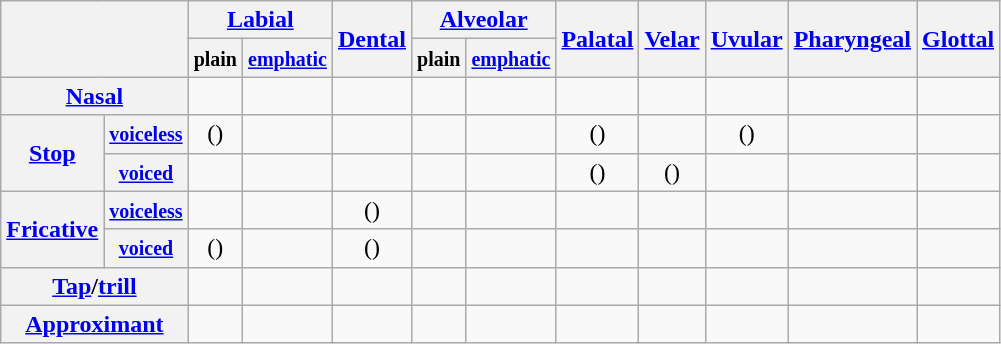<table class="wikitable" style="text-align: center;">
<tr>
<th colspan="2" rowspan="2"> </th>
<th colspan="2"><a href='#'>Labial</a></th>
<th rowspan="2"><a href='#'>Dental</a></th>
<th colspan="2"><a href='#'>Alveolar</a></th>
<th rowspan="2"><a href='#'>Palatal</a></th>
<th rowspan="2"><a href='#'>Velar</a></th>
<th rowspan="2"><a href='#'>Uvular</a></th>
<th rowspan="2"><a href='#'>Pharyngeal</a></th>
<th rowspan="2"><a href='#'>Glottal</a></th>
</tr>
<tr>
<th><small>plain</small></th>
<th><small><a href='#'>emphatic</a></small></th>
<th><small>plain</small></th>
<th><small><a href='#'>emphatic</a></small></th>
</tr>
<tr>
<th colspan="2"><a href='#'>Nasal</a></th>
<td></td>
<td></td>
<td></td>
<td></td>
<td> </td>
<td> </td>
<td> </td>
<td></td>
<td> </td>
<td> </td>
</tr>
<tr>
<th rowspan="2"><a href='#'>Stop</a></th>
<th><small><a href='#'>voiceless</a></small></th>
<td>()</td>
<td></td>
<td></td>
<td></td>
<td></td>
<td>()</td>
<td></td>
<td>()</td>
<td> </td>
<td></td>
</tr>
<tr>
<th><small><a href='#'>voiced</a></small></th>
<td></td>
<td></td>
<td></td>
<td></td>
<td></td>
<td>()</td>
<td>()</td>
<td></td>
<td> </td>
<td> </td>
</tr>
<tr>
<th rowspan="2"><a href='#'>Fricative</a></th>
<th><small><a href='#'>voiceless</a></small></th>
<td></td>
<td></td>
<td>()</td>
<td></td>
<td></td>
<td></td>
<td></td>
<td></td>
<td></td>
<td></td>
</tr>
<tr>
<th><small><a href='#'>voiced</a></small></th>
<td>()</td>
<td></td>
<td>()</td>
<td></td>
<td></td>
<td></td>
<td></td>
<td></td>
<td></td>
<td> </td>
</tr>
<tr>
<th colspan="2"><a href='#'>Tap</a>/<a href='#'>trill</a></th>
<td> </td>
<td></td>
<td></td>
<td></td>
<td> </td>
<td> </td>
<td> </td>
<td></td>
<td> </td>
<td> </td>
</tr>
<tr>
<th colspan="2"><a href='#'>Approximant</a></th>
<td> </td>
<td></td>
<td></td>
<td></td>
<td></td>
<td> </td>
<td></td>
<td></td>
<td> </td>
<td> </td>
</tr>
</table>
